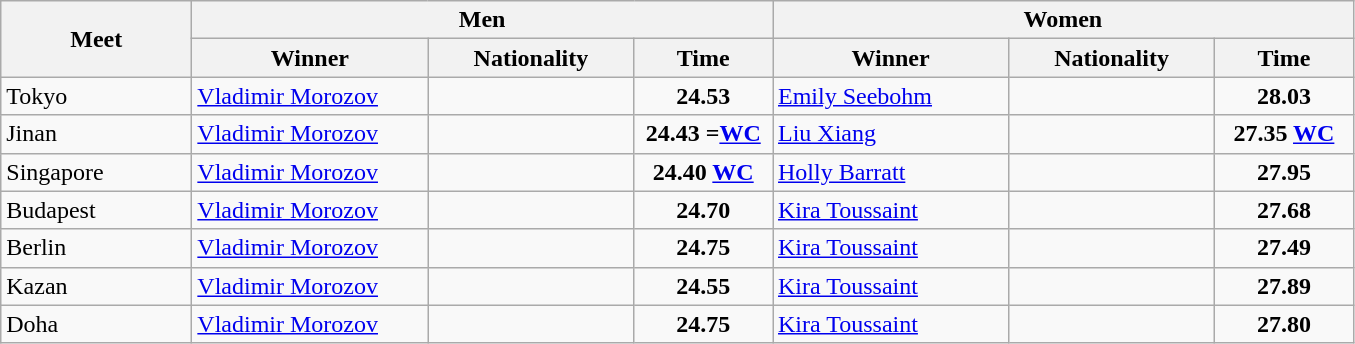<table class="wikitable">
<tr>
<th width=120 rowspan="2">Meet</th>
<th colspan="3">Men</th>
<th colspan="3">Women</th>
</tr>
<tr>
<th width=150>Winner</th>
<th width=130>Nationality</th>
<th width=85>Time</th>
<th width=150>Winner</th>
<th width=130>Nationality</th>
<th width=85>Time</th>
</tr>
<tr>
<td>Tokyo</td>
<td><a href='#'>Vladimir Morozov</a></td>
<td></td>
<td align=center><strong>24.53</strong></td>
<td><a href='#'>Emily Seebohm</a></td>
<td></td>
<td align=center><strong>28.03</strong></td>
</tr>
<tr>
<td>Jinan</td>
<td><a href='#'>Vladimir Morozov</a></td>
<td></td>
<td align=center><strong>24.43 =<a href='#'>WC</a></strong></td>
<td><a href='#'>Liu Xiang</a></td>
<td></td>
<td align=center><strong>27.35 <a href='#'>WC</a></strong></td>
</tr>
<tr>
<td>Singapore</td>
<td><a href='#'>Vladimir Morozov</a></td>
<td></td>
<td align=center><strong>24.40 <a href='#'>WC</a></strong></td>
<td><a href='#'>Holly Barratt</a></td>
<td></td>
<td align=center><strong>27.95</strong></td>
</tr>
<tr>
<td>Budapest</td>
<td><a href='#'>Vladimir Morozov</a></td>
<td></td>
<td align=center><strong>24.70</strong></td>
<td><a href='#'>Kira Toussaint</a></td>
<td></td>
<td align=center><strong>27.68</strong></td>
</tr>
<tr>
<td>Berlin</td>
<td><a href='#'>Vladimir Morozov</a></td>
<td></td>
<td align=center><strong>24.75</strong></td>
<td><a href='#'>Kira Toussaint</a></td>
<td></td>
<td align=center><strong>27.49</strong></td>
</tr>
<tr>
<td>Kazan</td>
<td><a href='#'>Vladimir Morozov</a></td>
<td></td>
<td align=center><strong>24.55</strong></td>
<td><a href='#'>Kira Toussaint</a></td>
<td></td>
<td align=center><strong>27.89</strong></td>
</tr>
<tr>
<td>Doha</td>
<td><a href='#'>Vladimir Morozov</a></td>
<td></td>
<td align=center><strong>24.75</strong></td>
<td><a href='#'>Kira Toussaint</a></td>
<td></td>
<td align=center><strong>27.80</strong></td>
</tr>
</table>
